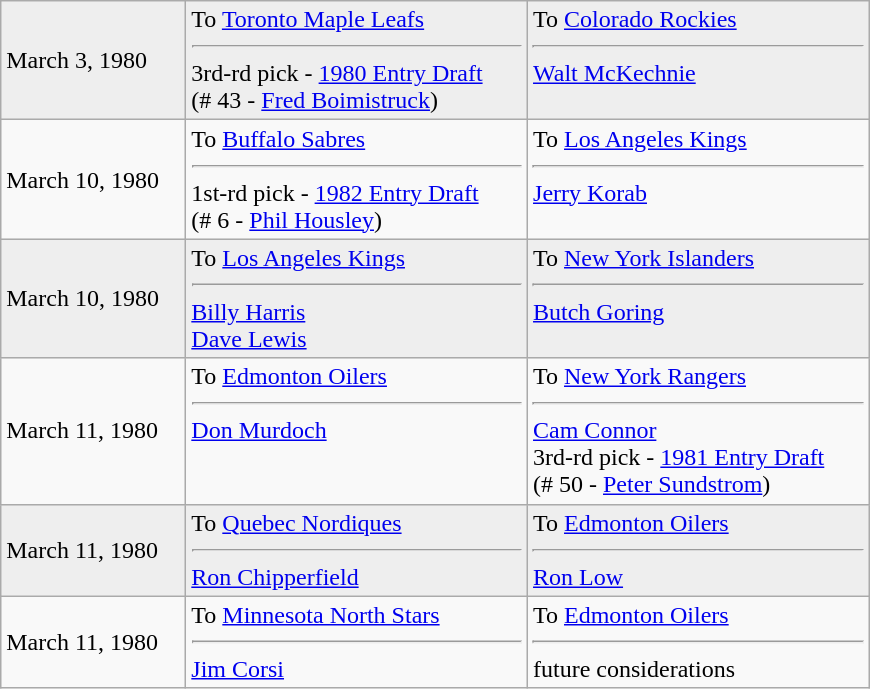<table class="wikitable" style="border:1px solid #999; width:580px;">
<tr style="background:#eee;">
<td>March 3, 1980</td>
<td valign="top">To <a href='#'>Toronto Maple Leafs</a><hr>3rd-rd pick - <a href='#'>1980 Entry Draft</a><br>(# 43 - <a href='#'>Fred Boimistruck</a>)</td>
<td valign="top">To <a href='#'>Colorado Rockies</a><hr><a href='#'>Walt McKechnie</a></td>
</tr>
<tr>
<td>March 10, 1980</td>
<td valign="top">To <a href='#'>Buffalo Sabres</a><hr>1st-rd pick - <a href='#'>1982 Entry Draft</a><br>(# 6 - <a href='#'>Phil Housley</a>)</td>
<td valign="top">To <a href='#'>Los Angeles Kings</a><hr><a href='#'>Jerry Korab</a></td>
</tr>
<tr style="background:#eee;">
<td>March 10, 1980</td>
<td valign="top">To <a href='#'>Los Angeles Kings</a><hr><a href='#'>Billy Harris</a><br><a href='#'>Dave Lewis</a></td>
<td valign="top">To <a href='#'>New York Islanders</a><hr><a href='#'>Butch Goring</a></td>
</tr>
<tr>
<td>March 11, 1980</td>
<td valign="top">To <a href='#'>Edmonton Oilers</a><hr><a href='#'>Don Murdoch</a></td>
<td valign="top">To <a href='#'>New York Rangers</a><hr><a href='#'>Cam Connor</a><br>3rd-rd pick - <a href='#'>1981 Entry Draft</a><br>(# 50 - <a href='#'>Peter Sundstrom</a>)</td>
</tr>
<tr style="background:#eee;">
<td>March 11, 1980</td>
<td valign="top">To <a href='#'>Quebec Nordiques</a><hr><a href='#'>Ron Chipperfield</a></td>
<td valign="top">To <a href='#'>Edmonton Oilers</a><hr><a href='#'>Ron Low</a></td>
</tr>
<tr>
<td>March 11, 1980</td>
<td valign="top">To <a href='#'>Minnesota North Stars</a><hr><a href='#'>Jim Corsi</a></td>
<td valign="top">To <a href='#'>Edmonton Oilers</a><hr>future considerations</td>
</tr>
</table>
